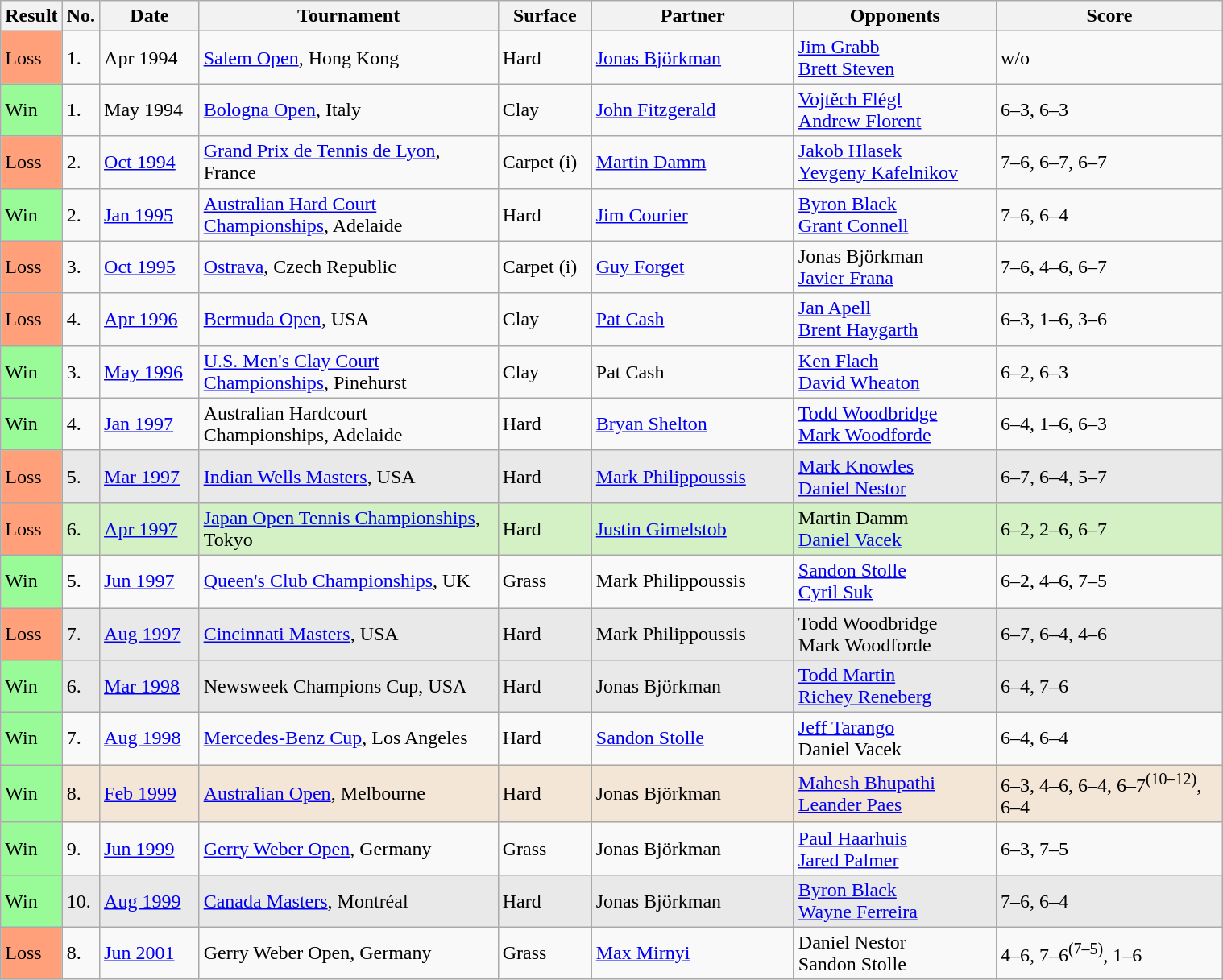<table class="sortable wikitable">
<tr>
<th style="width:40px">Result</th>
<th width="20">No.</th>
<th width="75">Date</th>
<th width="240">Tournament</th>
<th width="70">Surface</th>
<th width="160">Partner</th>
<th width="160">Opponents</th>
<th width="180" class="unsortable">Score</th>
</tr>
<tr>
<td style="background:#ffa07a;">Loss</td>
<td>1.</td>
<td>Apr 1994</td>
<td><a href='#'>Salem Open</a>, Hong Kong</td>
<td>Hard</td>
<td> <a href='#'>Jonas Björkman</a></td>
<td> <a href='#'>Jim Grabb</a><br> <a href='#'>Brett Steven</a></td>
<td>w/o</td>
</tr>
<tr>
<td style="background:#98fb98;">Win</td>
<td>1.</td>
<td>May 1994</td>
<td><a href='#'>Bologna Open</a>, Italy</td>
<td>Clay</td>
<td> <a href='#'>John Fitzgerald</a></td>
<td> <a href='#'>Vojtěch Flégl</a><br> <a href='#'>Andrew Florent</a></td>
<td>6–3, 6–3</td>
</tr>
<tr>
<td style="background:#ffa07a;">Loss</td>
<td>2.</td>
<td><a href='#'>Oct 1994</a></td>
<td><a href='#'>Grand Prix de Tennis de Lyon</a>, France</td>
<td>Carpet (i)</td>
<td> <a href='#'>Martin Damm</a></td>
<td> <a href='#'>Jakob Hlasek</a><br> <a href='#'>Yevgeny Kafelnikov</a></td>
<td>7–6, 6–7, 6–7</td>
</tr>
<tr>
<td style="background:#98fb98;">Win</td>
<td>2.</td>
<td><a href='#'>Jan 1995</a></td>
<td><a href='#'>Australian Hard Court Championships</a>, Adelaide</td>
<td>Hard</td>
<td> <a href='#'>Jim Courier</a></td>
<td> <a href='#'>Byron Black</a><br> <a href='#'>Grant Connell</a></td>
<td>7–6, 6–4</td>
</tr>
<tr>
<td style="background:#ffa07a;">Loss</td>
<td>3.</td>
<td><a href='#'>Oct 1995</a></td>
<td><a href='#'>Ostrava</a>, Czech Republic</td>
<td>Carpet (i)</td>
<td> <a href='#'>Guy Forget</a></td>
<td> Jonas Björkman<br> <a href='#'>Javier Frana</a></td>
<td>7–6, 4–6, 6–7</td>
</tr>
<tr>
<td style="background:#ffa07a;">Loss</td>
<td>4.</td>
<td><a href='#'>Apr 1996</a></td>
<td><a href='#'>Bermuda Open</a>, USA</td>
<td>Clay</td>
<td> <a href='#'>Pat Cash</a></td>
<td> <a href='#'>Jan Apell</a><br> <a href='#'>Brent Haygarth</a></td>
<td>6–3, 1–6, 3–6</td>
</tr>
<tr>
<td style="background:#98fb98;">Win</td>
<td>3.</td>
<td><a href='#'>May 1996</a></td>
<td><a href='#'>U.S. Men's Clay Court Championships</a>, Pinehurst</td>
<td>Clay</td>
<td> Pat Cash</td>
<td> <a href='#'>Ken Flach</a><br> <a href='#'>David Wheaton</a></td>
<td>6–2, 6–3</td>
</tr>
<tr>
<td style="background:#98fb98;">Win</td>
<td>4.</td>
<td><a href='#'>Jan 1997</a></td>
<td>Australian Hardcourt Championships, Adelaide</td>
<td>Hard</td>
<td> <a href='#'>Bryan Shelton</a></td>
<td> <a href='#'>Todd Woodbridge</a><br> <a href='#'>Mark Woodforde</a></td>
<td>6–4, 1–6, 6–3</td>
</tr>
<tr bgcolor="#e9e9e9">
<td style="background:#ffa07a;">Loss</td>
<td>5.</td>
<td><a href='#'>Mar 1997</a></td>
<td><a href='#'>Indian Wells Masters</a>, USA</td>
<td>Hard</td>
<td> <a href='#'>Mark Philippoussis</a></td>
<td> <a href='#'>Mark Knowles</a><br> <a href='#'>Daniel Nestor</a></td>
<td>6–7, 6–4, 5–7</td>
</tr>
<tr bgcolor="#d4f1c5">
<td style="background:#ffa07a;">Loss</td>
<td>6.</td>
<td><a href='#'>Apr 1997</a></td>
<td><a href='#'>Japan Open Tennis Championships</a>, Tokyo</td>
<td>Hard</td>
<td> <a href='#'>Justin Gimelstob</a></td>
<td> Martin Damm<br> <a href='#'>Daniel Vacek</a></td>
<td>6–2, 2–6, 6–7</td>
</tr>
<tr>
<td style="background:#98fb98;">Win</td>
<td>5.</td>
<td><a href='#'>Jun 1997</a></td>
<td><a href='#'>Queen's Club Championships</a>, UK</td>
<td>Grass</td>
<td> Mark Philippoussis</td>
<td> <a href='#'>Sandon Stolle</a><br> <a href='#'>Cyril Suk</a></td>
<td>6–2, 4–6, 7–5</td>
</tr>
<tr bgcolor="#e9e9e9">
<td style="background:#ffa07a;">Loss</td>
<td>7.</td>
<td><a href='#'>Aug 1997</a></td>
<td><a href='#'>Cincinnati Masters</a>, USA</td>
<td>Hard</td>
<td> Mark Philippoussis</td>
<td> Todd Woodbridge<br> Mark Woodforde</td>
<td>6–7, 6–4, 4–6</td>
</tr>
<tr bgcolor="#e9e9e9">
<td style="background:#98fb98;">Win</td>
<td>6.</td>
<td><a href='#'>Mar 1998</a></td>
<td>Newsweek Champions Cup, USA</td>
<td>Hard</td>
<td> Jonas Björkman</td>
<td> <a href='#'>Todd Martin</a><br> <a href='#'>Richey Reneberg</a></td>
<td>6–4, 7–6</td>
</tr>
<tr>
<td style="background:#98fb98;">Win</td>
<td>7.</td>
<td><a href='#'>Aug 1998</a></td>
<td><a href='#'>Mercedes-Benz Cup</a>, Los Angeles</td>
<td>Hard</td>
<td> <a href='#'>Sandon Stolle</a></td>
<td> <a href='#'>Jeff Tarango</a><br> Daniel Vacek</td>
<td>6–4, 6–4</td>
</tr>
<tr bgcolor="#f3e6d7">
<td style="background:#98fb98;">Win</td>
<td>8.</td>
<td><a href='#'>Feb 1999</a></td>
<td><a href='#'>Australian Open</a>, Melbourne</td>
<td>Hard</td>
<td> Jonas Björkman</td>
<td> <a href='#'>Mahesh Bhupathi</a><br> <a href='#'>Leander Paes</a></td>
<td>6–3, 4–6, 6–4, 6–7<sup>(10–12)</sup>, 6–4</td>
</tr>
<tr>
<td style="background:#98fb98;">Win</td>
<td>9.</td>
<td><a href='#'>Jun 1999</a></td>
<td><a href='#'>Gerry Weber Open</a>, Germany</td>
<td>Grass</td>
<td> Jonas Björkman</td>
<td> <a href='#'>Paul Haarhuis</a><br> <a href='#'>Jared Palmer</a></td>
<td>6–3, 7–5</td>
</tr>
<tr bgcolor="#e9e9e9">
<td style="background:#98fb98;">Win</td>
<td>10.</td>
<td><a href='#'>Aug 1999</a></td>
<td><a href='#'>Canada Masters</a>, Montréal</td>
<td>Hard</td>
<td> Jonas Björkman</td>
<td> <a href='#'>Byron Black</a><br> <a href='#'>Wayne Ferreira</a></td>
<td>7–6, 6–4</td>
</tr>
<tr>
<td style="background:#ffa07a;">Loss</td>
<td>8.</td>
<td><a href='#'>Jun 2001</a></td>
<td>Gerry Weber Open, Germany</td>
<td>Grass</td>
<td> <a href='#'>Max Mirnyi</a></td>
<td> Daniel Nestor<br> Sandon Stolle</td>
<td>4–6, 7–6<sup>(7–5)</sup>, 1–6</td>
</tr>
</table>
